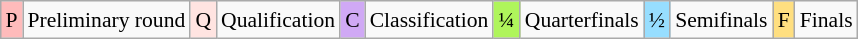<table class="wikitable" style="margin:0.5em auto; font-size:90%; line-height:1.25em; text-align:center;">
<tr>
<td bgcolor="#FFBBBB" align=center>P</td>
<td>Preliminary round</td>
<td bgcolor="#FFE4E1" align=center>Q</td>
<td>Qualification</td>
<td bgcolor="#D0A9F5" align=center>C</td>
<td>Classification</td>
<td bgcolor="#AFF55B" align=center>¼</td>
<td>Quarterfinals</td>
<td bgcolor="#97DEFF" align=center>½</td>
<td>Semifinals</td>
<td bgcolor="#FFDF80" align=center>F</td>
<td>Finals</td>
</tr>
</table>
